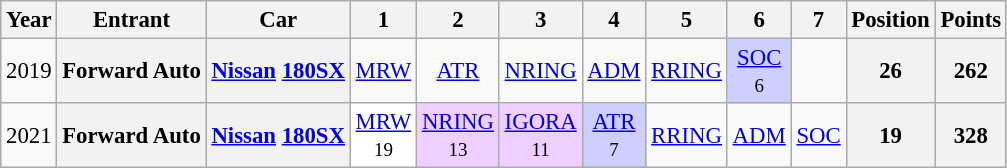<table class="wikitable" style="text-align:center; font-size:95%">
<tr>
<th>Year</th>
<th>Entrant</th>
<th>Car</th>
<th>1</th>
<th>2</th>
<th>3</th>
<th>4</th>
<th>5</th>
<th>6</th>
<th>7</th>
<th>Position</th>
<th>Points</th>
</tr>
<tr>
<td>2019</td>
<th>Forward Auto</th>
<th><a href='#'>Nissan</a> <a href='#'>180SX</a></th>
<td><a href='#'>MRW</a><br><small></small></td>
<td><a href='#'>ATR</a><br><small></small></td>
<td><a href='#'>NRING</a><br><small></small></td>
<td><a href='#'>ADM</a><br><small></small></td>
<td><a href='#'>RRING</a><br><small></small></td>
<td style="background:#CFCFFF;"><a href='#'>SOC</a><br><small>6</small></td>
<td><br><small></small></td>
<th>26</th>
<th>262</th>
</tr>
<tr>
<td>2021</td>
<th>Forward Auto</th>
<th><a href='#'>Nissan</a> <a href='#'>180SX</a></th>
<td style="background:#FFFFFF;"><a href='#'>MRW</a><br><small>19</small></td>
<td style="background:#EFCFFF;"><a href='#'>NRING</a><br><small>13</small></td>
<td style="background:#EFCFFF;"><a href='#'>IGORA</a><br><small>11</small></td>
<td style="background:#CFCFFF;"><a href='#'>ATR</a><br><small>7</small></td>
<td><a href='#'>RRING</a><br><small></small></td>
<td><a href='#'>ADM</a><br><small></small></td>
<td><a href='#'>SOC</a><br><small></small></td>
<th>19</th>
<th>328</th>
</tr>
</table>
